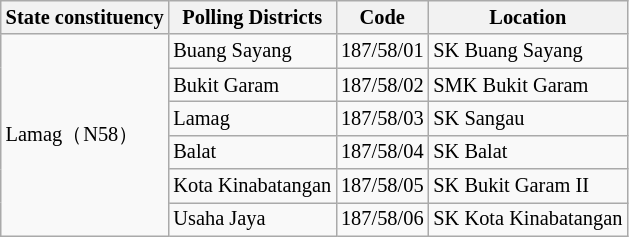<table class="wikitable sortable mw-collapsible" style="white-space:nowrap;font-size:85%">
<tr>
<th>State constituency</th>
<th>Polling Districts</th>
<th>Code</th>
<th>Location</th>
</tr>
<tr>
<td rowspan="6">Lamag（N58）</td>
<td>Buang Sayang</td>
<td>187/58/01</td>
<td>SK Buang Sayang</td>
</tr>
<tr>
<td>Bukit Garam</td>
<td>187/58/02</td>
<td>SMK Bukit Garam</td>
</tr>
<tr>
<td>Lamag</td>
<td>187/58/03</td>
<td>SK Sangau</td>
</tr>
<tr>
<td>Balat</td>
<td>187/58/04</td>
<td>SK Balat</td>
</tr>
<tr>
<td>Kota Kinabatangan</td>
<td>187/58/05</td>
<td>SK Bukit Garam II</td>
</tr>
<tr>
<td>Usaha Jaya</td>
<td>187/58/06</td>
<td>SK Kota Kinabatangan</td>
</tr>
</table>
